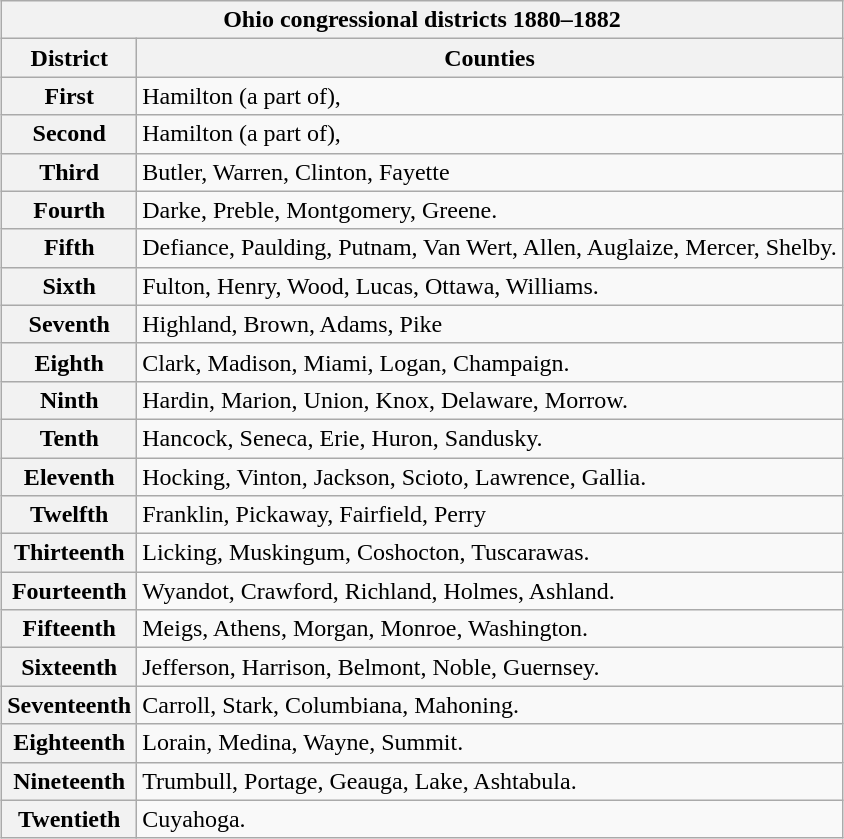<table class="wikitable" style="margin: 1em auto 1em auto">
<tr>
<th colspan=2>Ohio congressional districts 1880–1882</th>
</tr>
<tr>
<th>District</th>
<th>Counties</th>
</tr>
<tr>
<th>First</th>
<td>Hamilton (a part of),</td>
</tr>
<tr>
<th>Second</th>
<td>Hamilton (a part of),</td>
</tr>
<tr>
<th>Third</th>
<td>Butler, Warren, Clinton, Fayette</td>
</tr>
<tr>
<th>Fourth</th>
<td>Darke, Preble, Montgomery, Greene.</td>
</tr>
<tr>
<th>Fifth</th>
<td>Defiance, Paulding, Putnam, Van Wert, Allen, Auglaize, Mercer, Shelby.</td>
</tr>
<tr>
<th>Sixth</th>
<td>Fulton, Henry, Wood, Lucas, Ottawa, Williams.</td>
</tr>
<tr>
<th>Seventh</th>
<td>Highland, Brown, Adams, Pike</td>
</tr>
<tr>
<th>Eighth</th>
<td>Clark, Madison, Miami, Logan, Champaign.</td>
</tr>
<tr>
<th>Ninth</th>
<td>Hardin, Marion, Union, Knox, Delaware, Morrow.</td>
</tr>
<tr>
<th>Tenth</th>
<td>Hancock, Seneca, Erie, Huron, Sandusky.</td>
</tr>
<tr>
<th>Eleventh</th>
<td>Hocking, Vinton, Jackson, Scioto, Lawrence, Gallia.</td>
</tr>
<tr>
<th>Twelfth</th>
<td>Franklin, Pickaway, Fairfield, Perry</td>
</tr>
<tr>
<th>Thirteenth</th>
<td>Licking, Muskingum, Coshocton, Tuscarawas.</td>
</tr>
<tr>
<th>Fourteenth</th>
<td>Wyandot, Crawford, Richland, Holmes, Ashland.</td>
</tr>
<tr>
<th>Fifteenth</th>
<td>Meigs, Athens, Morgan, Monroe, Washington.</td>
</tr>
<tr>
<th>Sixteenth</th>
<td>Jefferson, Harrison, Belmont, Noble, Guernsey.</td>
</tr>
<tr>
<th>Seventeenth</th>
<td>Carroll, Stark, Columbiana, Mahoning.</td>
</tr>
<tr>
<th>Eighteenth</th>
<td>Lorain, Medina, Wayne, Summit.</td>
</tr>
<tr>
<th>Nineteenth</th>
<td>Trumbull, Portage, Geauga, Lake, Ashtabula.</td>
</tr>
<tr>
<th>Twentieth</th>
<td>Cuyahoga.</td>
</tr>
</table>
